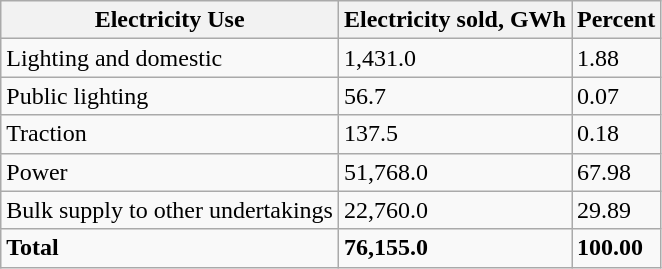<table class="wikitable">
<tr>
<th>Electricity Use</th>
<th>Electricity sold, GWh</th>
<th>Percent</th>
</tr>
<tr>
<td>Lighting and domestic</td>
<td>1,431.0</td>
<td>1.88</td>
</tr>
<tr>
<td>Public lighting</td>
<td>56.7</td>
<td>0.07</td>
</tr>
<tr>
<td>Traction</td>
<td>137.5</td>
<td>0.18</td>
</tr>
<tr>
<td>Power</td>
<td>51,768.0</td>
<td>67.98</td>
</tr>
<tr>
<td>Bulk supply to other  undertakings</td>
<td>22,760.0</td>
<td>29.89</td>
</tr>
<tr>
<td><strong>Total</strong></td>
<td><strong>76,155.0</strong></td>
<td><strong>100.00</strong></td>
</tr>
</table>
